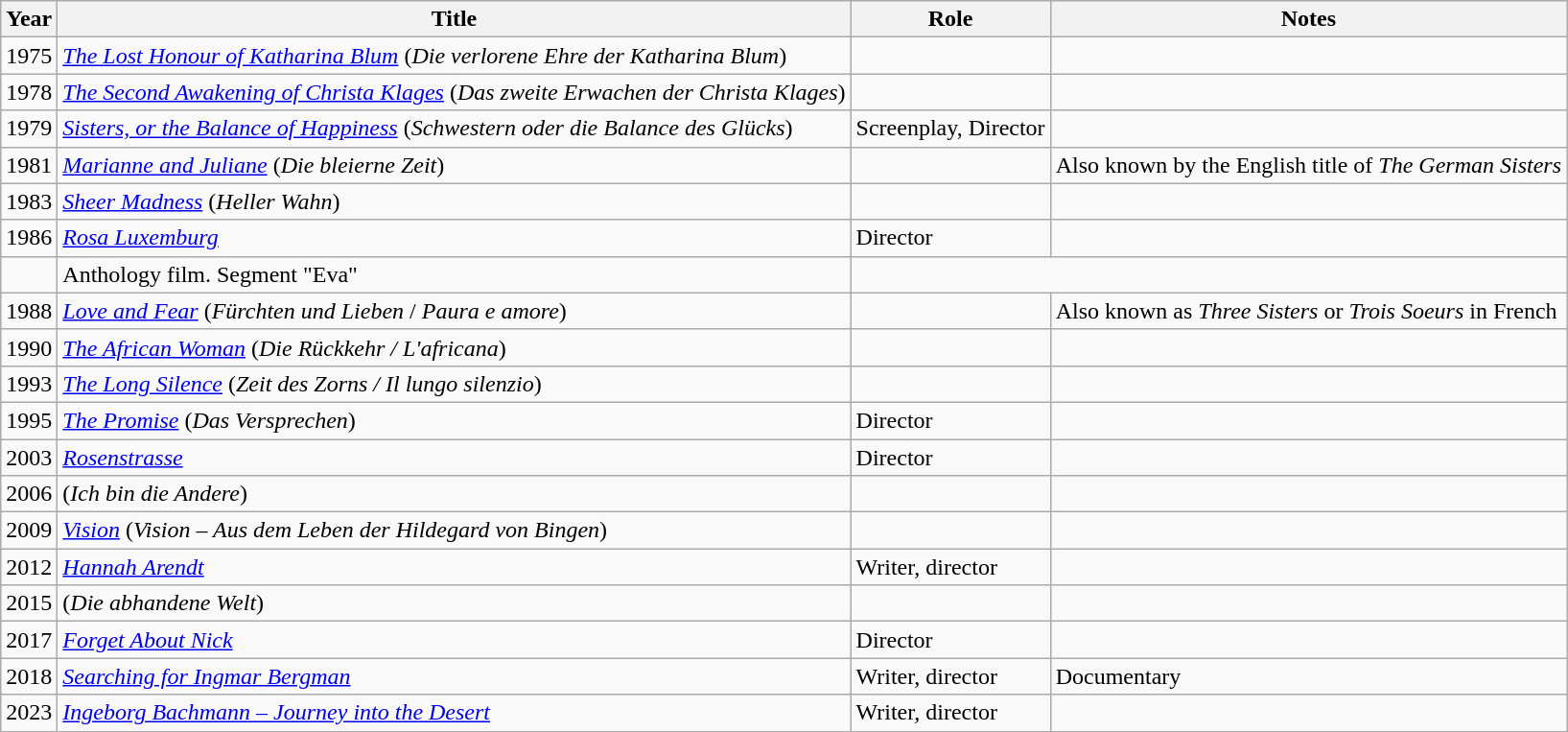<table class="wikitable">
<tr>
<th>Year</th>
<th>Title</th>
<th>Role</th>
<th>Notes</th>
</tr>
<tr>
<td>1975</td>
<td><em><a href='#'>The Lost Honour of Katharina Blum</a></em> (<em>Die verlorene Ehre der Katharina Blum</em>)</td>
<td></td>
<td></td>
</tr>
<tr>
<td>1978</td>
<td><em><a href='#'>The Second Awakening of Christa Klages</a></em> (<em>Das zweite Erwachen der Christa Klages</em>)</td>
<td></td>
<td></td>
</tr>
<tr>
<td>1979</td>
<td><em><a href='#'>Sisters, or the Balance of Happiness</a></em> (<em>Schwestern oder die Balance des Glücks</em>)</td>
<td>Screenplay, Director</td>
<td></td>
</tr>
<tr>
<td>1981</td>
<td><em><a href='#'>Marianne and Juliane</a></em> (<em>Die bleierne Zeit</em>)</td>
<td></td>
<td>Also known by the English title of <em>The German Sisters</em></td>
</tr>
<tr>
<td>1983</td>
<td><em><a href='#'>Sheer Madness</a></em> (<em>Heller Wahn</em>)</td>
<td></td>
<td></td>
</tr>
<tr>
<td>1986</td>
<td><em><a href='#'>Rosa Luxemburg</a></em></td>
<td>Director</td>
<td></td>
</tr>
<tr>
<td></td>
<td>Anthology film. Segment "Eva"</td>
</tr>
<tr>
<td>1988</td>
<td><em><a href='#'>Love and Fear</a></em> (<em>Fürchten und Lieben</em> / <em>Paura e amore</em>)</td>
<td></td>
<td>Also known as <em>Three Sisters</em> or <em>Trois Soeurs</em> in French</td>
</tr>
<tr>
<td>1990</td>
<td><em><a href='#'>The African Woman</a></em> (<em>Die Rückkehr / L'africana</em>)</td>
<td></td>
<td></td>
</tr>
<tr>
<td>1993</td>
<td><em><a href='#'>The Long Silence</a></em> (<em>Zeit des Zorns / Il lungo silenzio</em>)</td>
<td></td>
<td></td>
</tr>
<tr>
<td>1995</td>
<td><em><a href='#'>The Promise</a></em> (<em>Das Versprechen</em>)</td>
<td>Director</td>
<td></td>
</tr>
<tr>
<td>2003</td>
<td><em><a href='#'>Rosenstrasse</a></em></td>
<td>Director</td>
<td></td>
</tr>
<tr>
<td>2006</td>
<td><em></em> (<em>Ich bin die Andere</em>)</td>
<td></td>
<td></td>
</tr>
<tr>
<td>2009</td>
<td><em><a href='#'>Vision</a></em> (<em>Vision – Aus dem Leben der Hildegard von Bingen</em>)</td>
<td></td>
<td></td>
</tr>
<tr>
<td>2012</td>
<td><em><a href='#'>Hannah Arendt</a></em></td>
<td>Writer, director</td>
<td></td>
</tr>
<tr>
<td>2015</td>
<td><em></em> (<em>Die abhandene Welt</em>)</td>
<td></td>
<td></td>
</tr>
<tr>
<td>2017</td>
<td><em><a href='#'>Forget About Nick</a></em></td>
<td>Director</td>
<td></td>
</tr>
<tr>
<td>2018</td>
<td><em><a href='#'>Searching for Ingmar Bergman</a></em></td>
<td>Writer, director</td>
<td>Documentary </td>
</tr>
<tr>
<td>2023</td>
<td><em><a href='#'>Ingeborg Bachmann – Journey into the Desert</a></em></td>
<td>Writer, director</td>
<td></td>
</tr>
</table>
